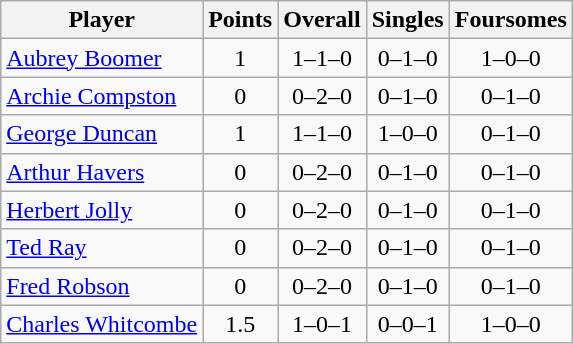<table class="wikitable sortable" style="text-align:center">
<tr>
<th>Player</th>
<th>Points</th>
<th>Overall</th>
<th>Singles</th>
<th>Foursomes</th>
</tr>
<tr>
<td align=left><a href='#'>Aubrey Boomer</a></td>
<td>1</td>
<td>1–1–0</td>
<td>0–1–0</td>
<td>1–0–0</td>
</tr>
<tr>
<td align=left><a href='#'>Archie Compston</a></td>
<td>0</td>
<td>0–2–0</td>
<td>0–1–0</td>
<td>0–1–0</td>
</tr>
<tr>
<td align=left><a href='#'>George Duncan</a></td>
<td>1</td>
<td>1–1–0</td>
<td>1–0–0</td>
<td>0–1–0</td>
</tr>
<tr>
<td align=left><a href='#'>Arthur Havers</a></td>
<td>0</td>
<td>0–2–0</td>
<td>0–1–0</td>
<td>0–1–0</td>
</tr>
<tr>
<td align=left><a href='#'>Herbert Jolly</a></td>
<td>0</td>
<td>0–2–0</td>
<td>0–1–0</td>
<td>0–1–0</td>
</tr>
<tr>
<td align=left><a href='#'>Ted Ray</a></td>
<td>0</td>
<td>0–2–0</td>
<td>0–1–0</td>
<td>0–1–0</td>
</tr>
<tr>
<td align=left><a href='#'>Fred Robson</a></td>
<td>0</td>
<td>0–2–0</td>
<td>0–1–0</td>
<td>0–1–0</td>
</tr>
<tr>
<td align=left><a href='#'>Charles Whitcombe</a></td>
<td>1.5</td>
<td>1–0–1</td>
<td>0–0–1</td>
<td>1–0–0</td>
</tr>
</table>
